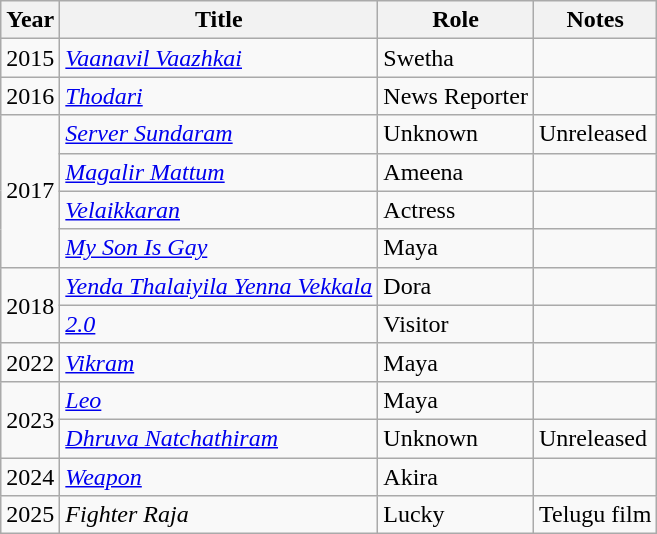<table class="wikitable sortable">
<tr>
<th scope="col">Year</th>
<th scope="col">Title</th>
<th scope="col">Role</th>
<th class="unsortable" scope="col">Notes</th>
</tr>
<tr>
<td>2015</td>
<td><em><a href='#'>Vaanavil Vaazhkai</a></em></td>
<td>Swetha</td>
<td></td>
</tr>
<tr>
<td>2016</td>
<td><em><a href='#'>Thodari</a></em></td>
<td>News Reporter</td>
<td></td>
</tr>
<tr>
<td rowspan="4">2017</td>
<td><em><a href='#'>Server Sundaram</a></em></td>
<td>Unknown</td>
<td>Unreleased</td>
</tr>
<tr>
<td><em><a href='#'>Magalir Mattum</a></em></td>
<td>Ameena</td>
<td></td>
</tr>
<tr>
<td><em><a href='#'>Velaikkaran</a></em></td>
<td>Actress</td>
<td></td>
</tr>
<tr>
<td><em><a href='#'>My Son Is Gay</a></em></td>
<td>Maya</td>
<td></td>
</tr>
<tr>
<td rowspan="2">2018</td>
<td><em><a href='#'>Yenda Thalaiyila Yenna Vekkala</a></em></td>
<td>Dora</td>
<td></td>
</tr>
<tr>
<td><em><a href='#'>2.0</a></em></td>
<td>Visitor</td>
<td></td>
</tr>
<tr>
<td>2022</td>
<td><em><a href='#'>Vikram</a></em></td>
<td>Maya</td>
<td></td>
</tr>
<tr>
<td rowspan="2">2023</td>
<td><em><a href='#'>Leo</a></em></td>
<td>Maya</td>
<td></td>
</tr>
<tr>
<td><em><a href='#'>Dhruva Natchathiram</a></em></td>
<td>Unknown</td>
<td>Unreleased</td>
</tr>
<tr>
<td>2024</td>
<td><em><a href='#'>Weapon</a></em></td>
<td>Akira</td>
<td></td>
</tr>
<tr>
<td>2025</td>
<td><em>Fighter Raja</em></td>
<td>Lucky</td>
<td>Telugu film</td>
</tr>
</table>
